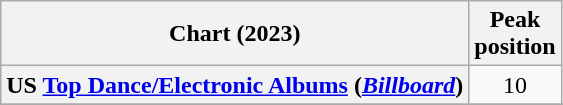<table class="wikitable plainrowheaders" style="text-align:center;">
<tr>
<th>Chart (2023)</th>
<th>Peak<br>position</th>
</tr>
<tr>
<th scope="row">US <a href='#'>Top Dance/Electronic Albums</a> (<em><a href='#'>Billboard</a></em>)</th>
<td>10</td>
</tr>
<tr>
</tr>
</table>
